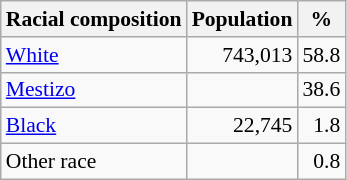<table class="wikitable" style="font-size: 90%;">
<tr>
<th>Racial composition</th>
<th>Population</th>
<th>%</th>
</tr>
<tr>
<td><a href='#'>White</a></td>
<td style="text-align:right;">743,013</td>
<td style="text-align:right;">58.8</td>
</tr>
<tr>
<td><a href='#'>Mestizo</a></td>
<td></td>
<td style="text-align:right;">38.6</td>
</tr>
<tr>
<td><a href='#'>Black</a></td>
<td style="text-align:right;">22,745</td>
<td style="text-align:right;">1.8</td>
</tr>
<tr>
<td>Other race</td>
<td></td>
<td style="text-align:right;">0.8</td>
</tr>
</table>
